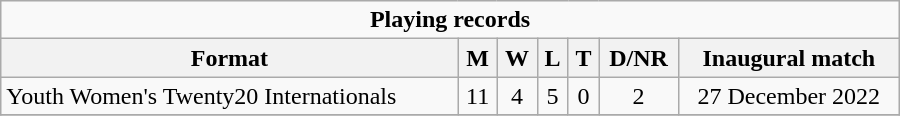<table class="wikitable" style="text-align: center; width: 600px">
<tr>
<td colspan=7 align="center"><strong>Playing records</strong></td>
</tr>
<tr>
<th>Format</th>
<th>M</th>
<th>W</th>
<th>L</th>
<th>T</th>
<th>D/NR</th>
<th>Inaugural match</th>
</tr>
<tr>
<td align="left">Youth Women's Twenty20 Internationals</td>
<td>11</td>
<td>4</td>
<td>5</td>
<td>0</td>
<td>2</td>
<td>27 December 2022</td>
</tr>
<tr>
</tr>
</table>
